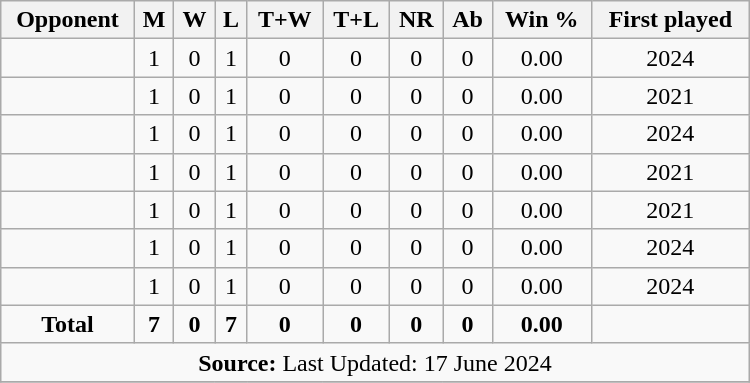<table class="wikitable" style="text-align: center; width: 500px;">
<tr>
<th>Opponent</th>
<th>M</th>
<th>W</th>
<th>L</th>
<th>T+W</th>
<th>T+L</th>
<th>NR</th>
<th>Ab</th>
<th>Win %</th>
<th>First played</th>
</tr>
<tr>
<td align="left"></td>
<td>1</td>
<td>0</td>
<td>1</td>
<td>0</td>
<td>0</td>
<td>0</td>
<td>0</td>
<td>0.00</td>
<td>2024</td>
</tr>
<tr>
<td align="left"></td>
<td>1</td>
<td>0</td>
<td>1</td>
<td>0</td>
<td>0</td>
<td>0</td>
<td>0</td>
<td>0.00</td>
<td>2021</td>
</tr>
<tr>
<td align="left"></td>
<td>1</td>
<td>0</td>
<td>1</td>
<td>0</td>
<td>0</td>
<td>0</td>
<td>0</td>
<td>0.00</td>
<td>2024</td>
</tr>
<tr>
<td align="left"></td>
<td>1</td>
<td>0</td>
<td>1</td>
<td>0</td>
<td>0</td>
<td>0</td>
<td>0</td>
<td>0.00</td>
<td>2021</td>
</tr>
<tr>
<td align="left"></td>
<td>1</td>
<td>0</td>
<td>1</td>
<td>0</td>
<td>0</td>
<td>0</td>
<td>0</td>
<td>0.00</td>
<td>2021</td>
</tr>
<tr>
<td align="left"></td>
<td>1</td>
<td>0</td>
<td>1</td>
<td>0</td>
<td>0</td>
<td>0</td>
<td>0</td>
<td>0.00</td>
<td>2024</td>
</tr>
<tr>
<td align="left"></td>
<td>1</td>
<td>0</td>
<td>1</td>
<td>0</td>
<td>0</td>
<td>0</td>
<td>0</td>
<td>0.00</td>
<td>2024</td>
</tr>
<tr>
<td><strong>Total</strong></td>
<td><strong>7</strong></td>
<td><strong>0</strong></td>
<td><strong>7</strong></td>
<td><strong>0</strong></td>
<td><strong>0</strong></td>
<td><strong>0</strong></td>
<td><strong>0</strong></td>
<td><strong>0.00</strong></td>
<td></td>
</tr>
<tr>
<td colspan="10"><strong>Source:</strong> Last Updated: 17 June 2024</td>
</tr>
<tr>
</tr>
</table>
